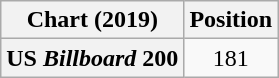<table class="wikitable plainrowheaders" style="text-align:center">
<tr>
<th scope="col">Chart (2019)</th>
<th scope="col">Position</th>
</tr>
<tr>
<th scope="row">US <em>Billboard</em> 200</th>
<td>181</td>
</tr>
</table>
